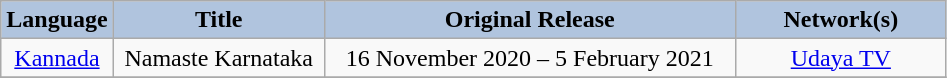<table class="wikitable" style="text-align:center;">
<tr>
<th style="width:50pt; background:LightSteelBlue;">Language</th>
<th style="width:100pt; background:LightSteelBlue;">Title</th>
<th style="width:200pt; background:LightSteelBlue;">Original Release</th>
<th style="width:100pt; background:LightSteelBlue;">Network(s)</th>
</tr>
<tr>
<td><a href='#'>Kannada</a></td>
<td>Namaste Karnataka</td>
<td>16 November 2020 – 5 February 2021</td>
<td><a href='#'>Udaya TV</a></td>
</tr>
<tr>
</tr>
</table>
